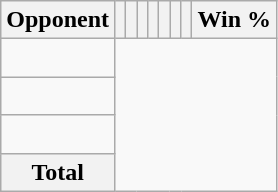<table class="wikitable sortable collapsible collapsed" style="text-align: center;">
<tr>
<th>Opponent</th>
<th></th>
<th></th>
<th></th>
<th></th>
<th></th>
<th></th>
<th></th>
<th>Win %</th>
</tr>
<tr>
<td align="left"><br></td>
</tr>
<tr>
<td align="left"><br></td>
</tr>
<tr>
<td align="left"><br></td>
</tr>
<tr class="sortbottom">
<th>Total<br></th>
</tr>
</table>
